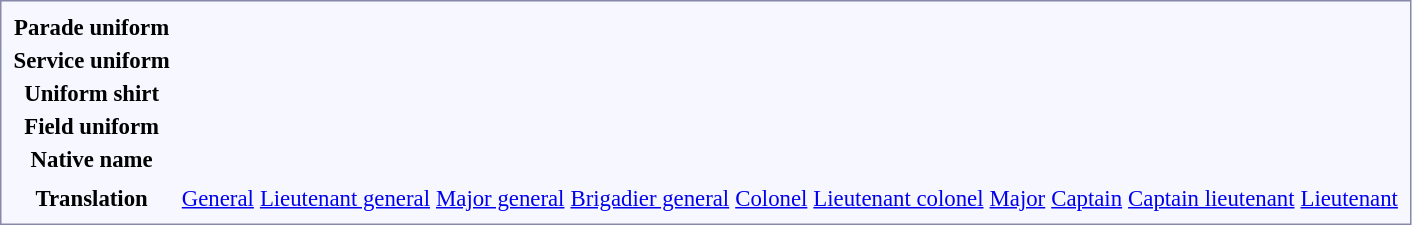<table style="border:1px solid #8888aa; background-color:#f7f8ff; padding:5px; font-size:95%; margin: 0px 12px 12px 0px; text-align:center;">
<tr>
<td><strong>Parade uniform</strong></td>
<td colspan=2 rowspan=5></td>
<td colspan=2></td>
<td colspan=2></td>
<td colspan=2></td>
<td colspan=2></td>
<td colspan=2></td>
<td colspan=2></td>
<td colspan=2></td>
<td colspan=2></td>
<td colspan=3></td>
<td colspan=3></td>
</tr>
<tr>
<td><strong>Service uniform</strong></td>
<td colspan=2></td>
<td colspan=2></td>
<td colspan=2></td>
<td colspan=2></td>
<td colspan=2></td>
<td colspan=2></td>
<td colspan=2></td>
<td colspan=2></td>
<td colspan=3></td>
<td colspan=3></td>
</tr>
<tr>
<td><strong>Uniform shirt</strong></td>
<td colspan=2></td>
<td colspan=2></td>
<td colspan=2></td>
<td colspan=2></td>
<td colspan=2></td>
<td colspan=2></td>
<td colspan=2></td>
<td colspan=2></td>
<td colspan=3></td>
<td colspan=3></td>
</tr>
<tr>
<td><strong>Field uniform</strong></td>
<td colspan=2></td>
<td colspan=2></td>
<td colspan=2></td>
<td colspan=2></td>
<td colspan=2></td>
<td colspan=2></td>
<td colspan=2></td>
<td colspan=2></td>
<td colspan=3></td>
<td colspan=3></td>
</tr>
<tr>
<th>Native name</th>
<td colspan=2><br></td>
<td colspan=2><br></td>
<td colspan=2><br></td>
<td colspan=2><br></td>
<td colspan=2><br></td>
<td colspan=2><br></td>
<td colspan=2><br></td>
<td colspan=2><br></td>
<td colspan=3><br></td>
<td colspan=3><br></td>
</tr>
<tr>
<td colspan=23></td>
</tr>
<tr>
<td><strong>Translation</strong></td>
<td colspan=2></td>
<td colspan=2><a href='#'>General</a></td>
<td colspan=2><a href='#'>Lieutenant general</a></td>
<td colspan=2><a href='#'>Major general</a></td>
<td colspan=2><a href='#'>Brigadier general</a></td>
<td colspan=2><a href='#'>Colonel</a></td>
<td colspan=2><a href='#'>Lieutenant colonel</a></td>
<td colspan=2><a href='#'>Major</a></td>
<td colspan=2><a href='#'>Captain</a></td>
<td colspan=3><a href='#'>Captain lieutenant</a></td>
<td colspan=3><a href='#'>Lieutenant</a></td>
</tr>
</table>
